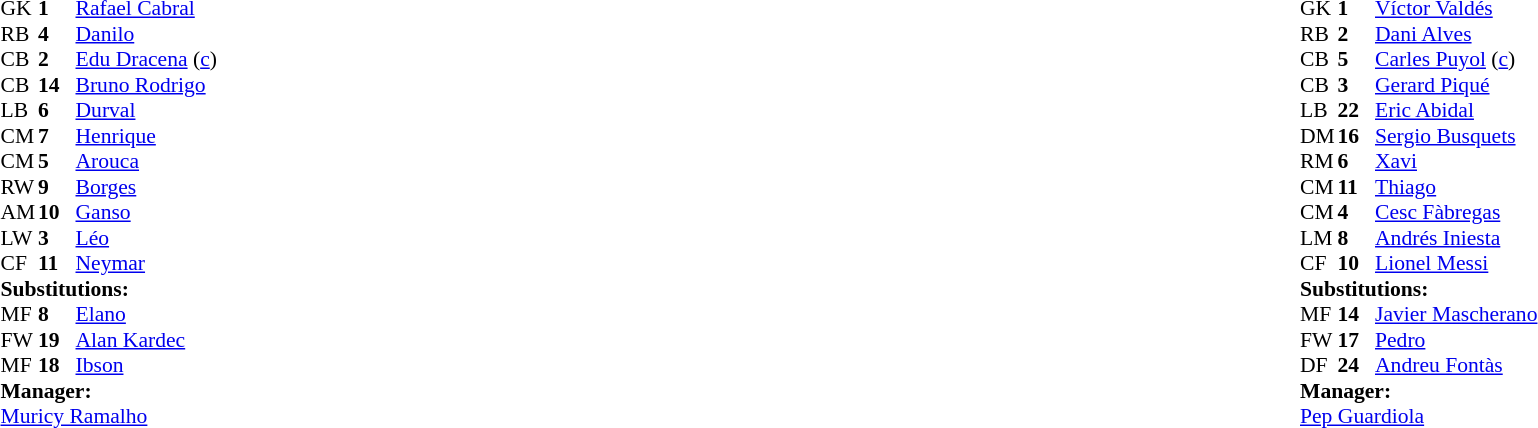<table width=100%>
<tr>
<td valign="top" width="50%"><br><table style="font-size: 90%" cellspacing="0" cellpadding="0">
<tr>
<th width=25></th>
<th width=25></th>
</tr>
<tr>
<td>GK</td>
<td><strong>1</strong></td>
<td> <a href='#'>Rafael Cabral</a></td>
</tr>
<tr>
<td>RB</td>
<td><strong>4</strong></td>
<td> <a href='#'>Danilo</a></td>
<td></td>
<td></td>
</tr>
<tr>
<td>CB</td>
<td><strong>2</strong></td>
<td> <a href='#'>Edu Dracena</a> (<a href='#'>c</a>)</td>
<td></td>
</tr>
<tr>
<td>CB</td>
<td><strong>14</strong></td>
<td> <a href='#'>Bruno Rodrigo</a></td>
</tr>
<tr>
<td>LB</td>
<td><strong>6</strong></td>
<td> <a href='#'>Durval</a></td>
</tr>
<tr>
<td>CM</td>
<td><strong>7</strong></td>
<td> <a href='#'>Henrique</a></td>
</tr>
<tr>
<td>CM</td>
<td><strong>5</strong></td>
<td> <a href='#'>Arouca</a></td>
</tr>
<tr>
<td>RW</td>
<td><strong>9</strong></td>
<td> <a href='#'>Borges</a></td>
<td></td>
<td></td>
</tr>
<tr>
<td>AM</td>
<td><strong>10</strong></td>
<td> <a href='#'>Ganso</a></td>
<td></td>
<td></td>
</tr>
<tr>
<td>LW</td>
<td><strong>3</strong></td>
<td> <a href='#'>Léo</a></td>
</tr>
<tr>
<td>CF</td>
<td><strong>11</strong></td>
<td> <a href='#'>Neymar</a></td>
</tr>
<tr>
<td colspan=3><strong>Substitutions:</strong></td>
</tr>
<tr>
<td>MF</td>
<td><strong>8</strong></td>
<td> <a href='#'>Elano</a></td>
<td></td>
<td></td>
</tr>
<tr>
<td>FW</td>
<td><strong>19</strong></td>
<td> <a href='#'>Alan Kardec</a></td>
<td></td>
<td></td>
</tr>
<tr>
<td>MF</td>
<td><strong>18</strong></td>
<td> <a href='#'>Ibson</a></td>
<td></td>
<td></td>
</tr>
<tr>
<td colspan=3><strong>Manager:</strong></td>
</tr>
<tr>
<td colspan=4> <a href='#'>Muricy Ramalho</a></td>
</tr>
</table>
</td>
<td valign="top"></td>
<td valign="top" width="50%"><br><table style="font-size: 90%" cellspacing="0" cellpadding="0" align=center>
<tr>
<th width=25></th>
<th width=25></th>
</tr>
<tr>
<td>GK</td>
<td><strong>1</strong></td>
<td> <a href='#'>Víctor Valdés</a></td>
</tr>
<tr>
<td>RB</td>
<td><strong>2</strong></td>
<td> <a href='#'>Dani Alves</a></td>
</tr>
<tr>
<td>CB</td>
<td><strong>5</strong></td>
<td> <a href='#'>Carles Puyol</a> (<a href='#'>c</a>)</td>
<td></td>
<td></td>
</tr>
<tr>
<td>CB</td>
<td><strong>3</strong></td>
<td> <a href='#'>Gerard Piqué</a></td>
<td></td>
<td></td>
</tr>
<tr>
<td>LB</td>
<td><strong>22</strong></td>
<td> <a href='#'>Eric Abidal</a></td>
</tr>
<tr>
<td>DM</td>
<td><strong>16</strong></td>
<td> <a href='#'>Sergio Busquets</a></td>
</tr>
<tr>
<td>RM</td>
<td><strong>6</strong></td>
<td> <a href='#'>Xavi</a></td>
</tr>
<tr>
<td>CM</td>
<td><strong>11</strong></td>
<td> <a href='#'>Thiago</a></td>
<td></td>
<td></td>
</tr>
<tr>
<td>CM</td>
<td><strong>4</strong></td>
<td> <a href='#'>Cesc Fàbregas</a></td>
</tr>
<tr>
<td>LM</td>
<td><strong>8</strong></td>
<td> <a href='#'>Andrés Iniesta</a></td>
</tr>
<tr>
<td>CF</td>
<td><strong>10</strong></td>
<td> <a href='#'>Lionel Messi</a></td>
</tr>
<tr>
<td colspan=3><strong>Substitutions:</strong></td>
</tr>
<tr>
<td>MF</td>
<td><strong>14</strong></td>
<td> <a href='#'>Javier Mascherano</a></td>
<td></td>
<td></td>
</tr>
<tr>
<td>FW</td>
<td><strong>17</strong></td>
<td> <a href='#'>Pedro</a></td>
<td></td>
<td></td>
</tr>
<tr>
<td>DF</td>
<td><strong>24</strong></td>
<td> <a href='#'>Andreu Fontàs</a></td>
<td></td>
<td></td>
</tr>
<tr>
<td colspan=3><strong>Manager:</strong></td>
</tr>
<tr>
<td colspan=4> <a href='#'>Pep Guardiola</a></td>
</tr>
</table>
</td>
</tr>
</table>
